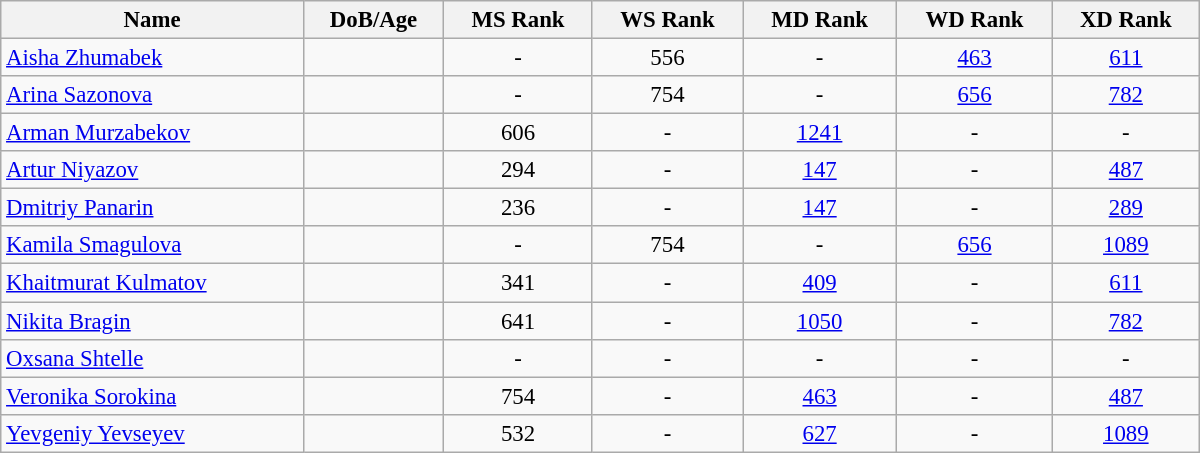<table class="wikitable"  style="width:800px; font-size:95%; text-align:center">
<tr>
<th align="left">Name</th>
<th align="left">DoB/Age</th>
<th align="left">MS Rank</th>
<th align="left">WS Rank</th>
<th align="left">MD Rank</th>
<th align="left">WD Rank</th>
<th align="left">XD Rank</th>
</tr>
<tr>
<td align="left"><a href='#'>Aisha Zhumabek</a></td>
<td align="left"></td>
<td>-</td>
<td>556</td>
<td>-</td>
<td><a href='#'>463</a></td>
<td><a href='#'>611</a></td>
</tr>
<tr>
<td align="left"><a href='#'>Arina Sazonova</a></td>
<td align="left"></td>
<td>-</td>
<td>754</td>
<td>-</td>
<td><a href='#'>656</a></td>
<td><a href='#'>782</a></td>
</tr>
<tr>
<td align="left"><a href='#'>Arman Murzabekov</a></td>
<td align="left"></td>
<td>606</td>
<td>-</td>
<td><a href='#'>1241</a></td>
<td>-</td>
<td>-</td>
</tr>
<tr>
<td align="left"><a href='#'>Artur Niyazov</a></td>
<td align="left"></td>
<td>294</td>
<td>-</td>
<td><a href='#'>147</a></td>
<td>-</td>
<td><a href='#'>487</a></td>
</tr>
<tr>
<td align="left"><a href='#'>Dmitriy Panarin</a></td>
<td align="left"></td>
<td>236</td>
<td>-</td>
<td><a href='#'>147</a></td>
<td>-</td>
<td><a href='#'>289</a></td>
</tr>
<tr>
<td align="left"><a href='#'>Kamila Smagulova</a></td>
<td align="left"></td>
<td>-</td>
<td>754</td>
<td>-</td>
<td><a href='#'>656</a></td>
<td><a href='#'>1089</a></td>
</tr>
<tr>
<td align="left"><a href='#'>Khaitmurat Kulmatov</a></td>
<td align="left"></td>
<td>341</td>
<td>-</td>
<td><a href='#'>409</a></td>
<td>-</td>
<td><a href='#'>611</a></td>
</tr>
<tr>
<td align="left"><a href='#'>Nikita Bragin</a></td>
<td align="left"></td>
<td>641</td>
<td>-</td>
<td><a href='#'>1050</a></td>
<td>-</td>
<td><a href='#'>782</a></td>
</tr>
<tr>
<td align="left"><a href='#'>Oxsana Shtelle</a></td>
<td align="left"></td>
<td>-</td>
<td>-</td>
<td>-</td>
<td>-</td>
<td>-</td>
</tr>
<tr>
<td align="left"><a href='#'>Veronika Sorokina</a></td>
<td align="left"></td>
<td>754</td>
<td>-</td>
<td><a href='#'>463</a></td>
<td>-</td>
<td><a href='#'>487</a></td>
</tr>
<tr>
<td align="left"><a href='#'>Yevgeniy Yevseyev</a></td>
<td align="left"></td>
<td>532</td>
<td>-</td>
<td><a href='#'>627</a></td>
<td>-</td>
<td><a href='#'>1089</a></td>
</tr>
</table>
